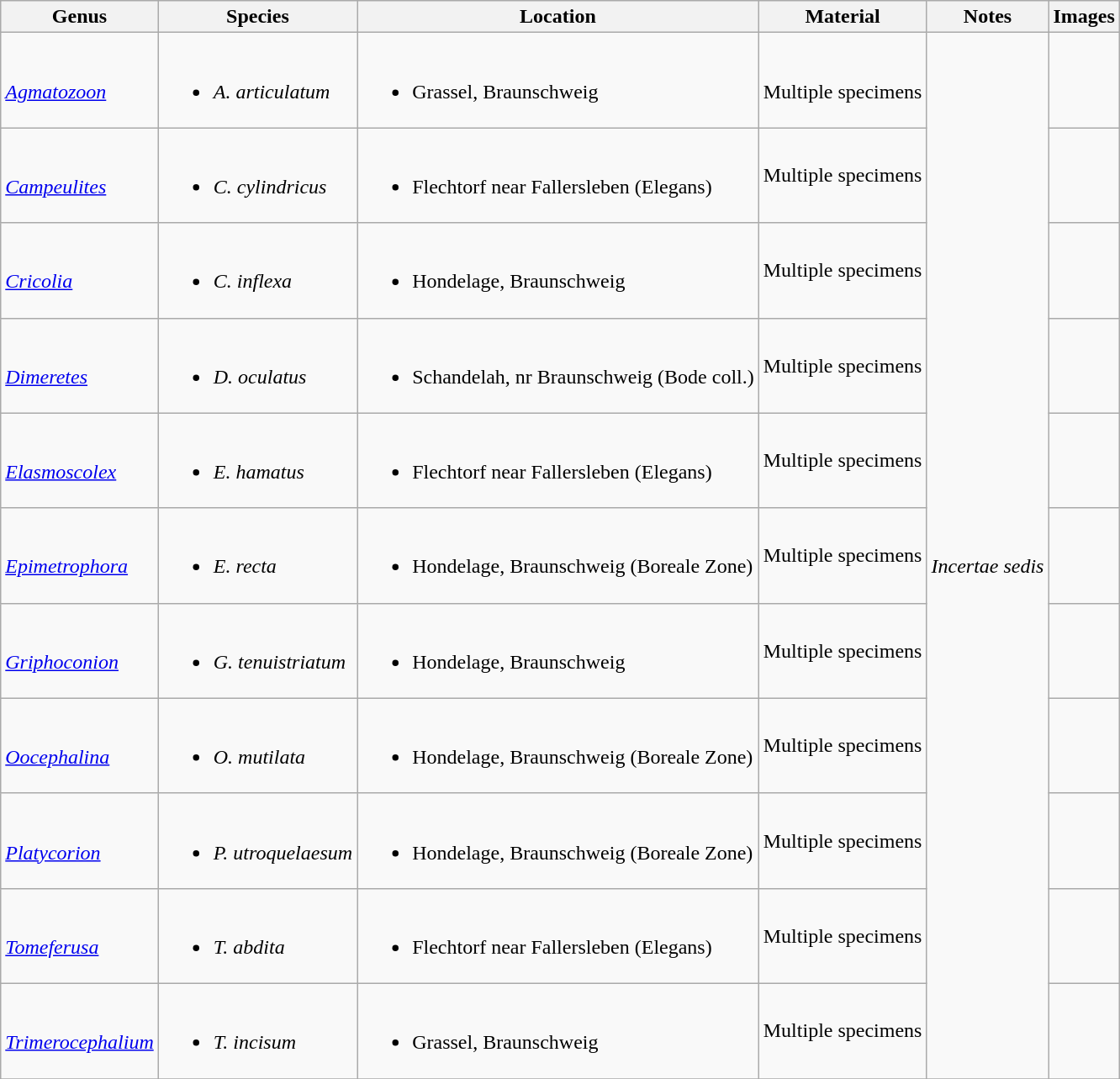<table class = "wikitable">
<tr>
<th>Genus</th>
<th>Species</th>
<th>Location</th>
<th>Material</th>
<th>Notes</th>
<th>Images</th>
</tr>
<tr>
<td><br><em><a href='#'>Agmatozoon</a></em></td>
<td><br><ul><li><em>A. articulatum </em></li></ul></td>
<td><br><ul><li>Grassel, Braunschweig</li></ul></td>
<td><br>Multiple specimens</td>
<td rowspan="11"><br><em>Incertae sedis</em></td>
<td></td>
</tr>
<tr>
<td><br><em><a href='#'>Campeulites</a></em></td>
<td><br><ul><li><em>C. cylindricus</em></li></ul></td>
<td><br><ul><li>Flechtorf near Fallersleben (Elegans)</li></ul></td>
<td>Multiple specimens</td>
<td></td>
</tr>
<tr>
<td><br><em><a href='#'>Cricolia</a></em></td>
<td><br><ul><li><em>C. inflexa</em></li></ul></td>
<td><br><ul><li>Hondelage, Braunschweig</li></ul></td>
<td>Multiple specimens</td>
<td></td>
</tr>
<tr>
<td><br><em><a href='#'>Dimeretes</a></em></td>
<td><br><ul><li><em>D. oculatus</em></li></ul></td>
<td><br><ul><li>Schandelah, nr Braunschweig (Bode coll.)</li></ul></td>
<td>Multiple specimens</td>
<td></td>
</tr>
<tr>
<td><br><em><a href='#'>Elasmoscolex</a></em></td>
<td><br><ul><li><em>E. hamatus</em></li></ul></td>
<td><br><ul><li>Flechtorf near Fallersleben (Elegans)</li></ul></td>
<td>Multiple specimens</td>
<td></td>
</tr>
<tr>
<td><br><em><a href='#'>Epimetrophora</a></em></td>
<td><br><ul><li><em>E. recta</em></li></ul></td>
<td><br><ul><li>Hondelage, Braunschweig (Boreale Zone)</li></ul></td>
<td>Multiple specimens</td>
<td></td>
</tr>
<tr>
<td><br><em><a href='#'>Griphoconion</a></em></td>
<td><br><ul><li><em>G. tenuistriatum</em></li></ul></td>
<td><br><ul><li>Hondelage, Braunschweig</li></ul></td>
<td>Multiple specimens</td>
<td></td>
</tr>
<tr>
<td><br><em><a href='#'>Oocephalina</a></em></td>
<td><br><ul><li><em>O. mutilata</em></li></ul></td>
<td><br><ul><li>Hondelage, Braunschweig (Boreale Zone)</li></ul></td>
<td>Multiple specimens</td>
<td></td>
</tr>
<tr>
<td><br><em><a href='#'>Platycorion</a></em></td>
<td><br><ul><li><em>P. utroquelaesum</em></li></ul></td>
<td><br><ul><li>Hondelage, Braunschweig (Boreale Zone)</li></ul></td>
<td>Multiple specimens</td>
<td></td>
</tr>
<tr>
<td><br><em><a href='#'>Tomeferusa</a></em></td>
<td><br><ul><li><em>T. abdita</em></li></ul></td>
<td><br><ul><li>Flechtorf near Fallersleben (Elegans)</li></ul></td>
<td>Multiple specimens</td>
<td></td>
</tr>
<tr>
<td><br><em><a href='#'>Trimerocephalium</a></em></td>
<td><br><ul><li><em>T. incisum</em></li></ul></td>
<td><br><ul><li>Grassel, Braunschweig</li></ul></td>
<td>Multiple specimens</td>
<td></td>
</tr>
<tr>
</tr>
</table>
